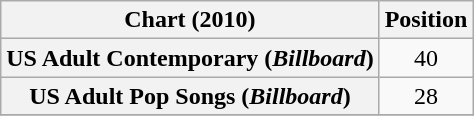<table class="wikitable sortable plainrowheaders" style="text-align:center;">
<tr>
<th>Chart (2010)</th>
<th>Position</th>
</tr>
<tr>
<th scope="row">US Adult Contemporary (<em>Billboard</em>)</th>
<td>40</td>
</tr>
<tr>
<th scope="row">US Adult Pop Songs (<em>Billboard</em>)</th>
<td>28</td>
</tr>
<tr>
</tr>
</table>
